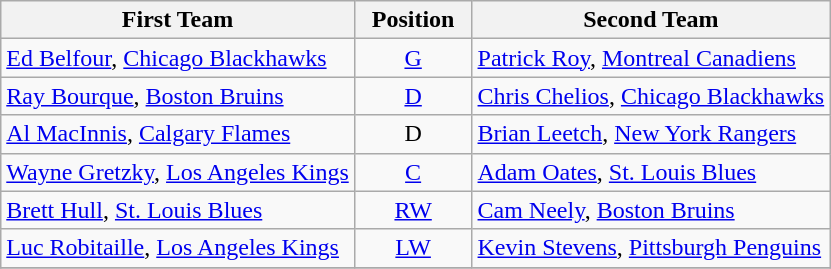<table class="wikitable">
<tr>
<th>First Team</th>
<th>  Position  </th>
<th>Second Team</th>
</tr>
<tr>
<td><a href='#'>Ed Belfour</a>, <a href='#'>Chicago Blackhawks</a></td>
<td align=center><a href='#'>G</a></td>
<td><a href='#'>Patrick Roy</a>, <a href='#'>Montreal Canadiens</a></td>
</tr>
<tr>
<td><a href='#'>Ray Bourque</a>, <a href='#'>Boston Bruins</a></td>
<td align=center><a href='#'>D</a></td>
<td><a href='#'>Chris Chelios</a>, <a href='#'>Chicago Blackhawks</a></td>
</tr>
<tr>
<td><a href='#'>Al MacInnis</a>, <a href='#'>Calgary Flames</a></td>
<td align=center>D</td>
<td><a href='#'>Brian Leetch</a>, <a href='#'>New York Rangers</a></td>
</tr>
<tr>
<td><a href='#'>Wayne Gretzky</a>, <a href='#'>Los Angeles Kings</a></td>
<td align=center><a href='#'>C</a></td>
<td><a href='#'>Adam Oates</a>, <a href='#'>St. Louis Blues</a></td>
</tr>
<tr>
<td><a href='#'>Brett Hull</a>, <a href='#'>St. Louis Blues</a></td>
<td align=center><a href='#'>RW</a></td>
<td><a href='#'>Cam Neely</a>, <a href='#'>Boston Bruins</a></td>
</tr>
<tr>
<td><a href='#'>Luc Robitaille</a>, <a href='#'>Los Angeles Kings</a></td>
<td align=center><a href='#'>LW</a></td>
<td><a href='#'>Kevin Stevens</a>, <a href='#'>Pittsburgh Penguins</a></td>
</tr>
<tr>
</tr>
</table>
